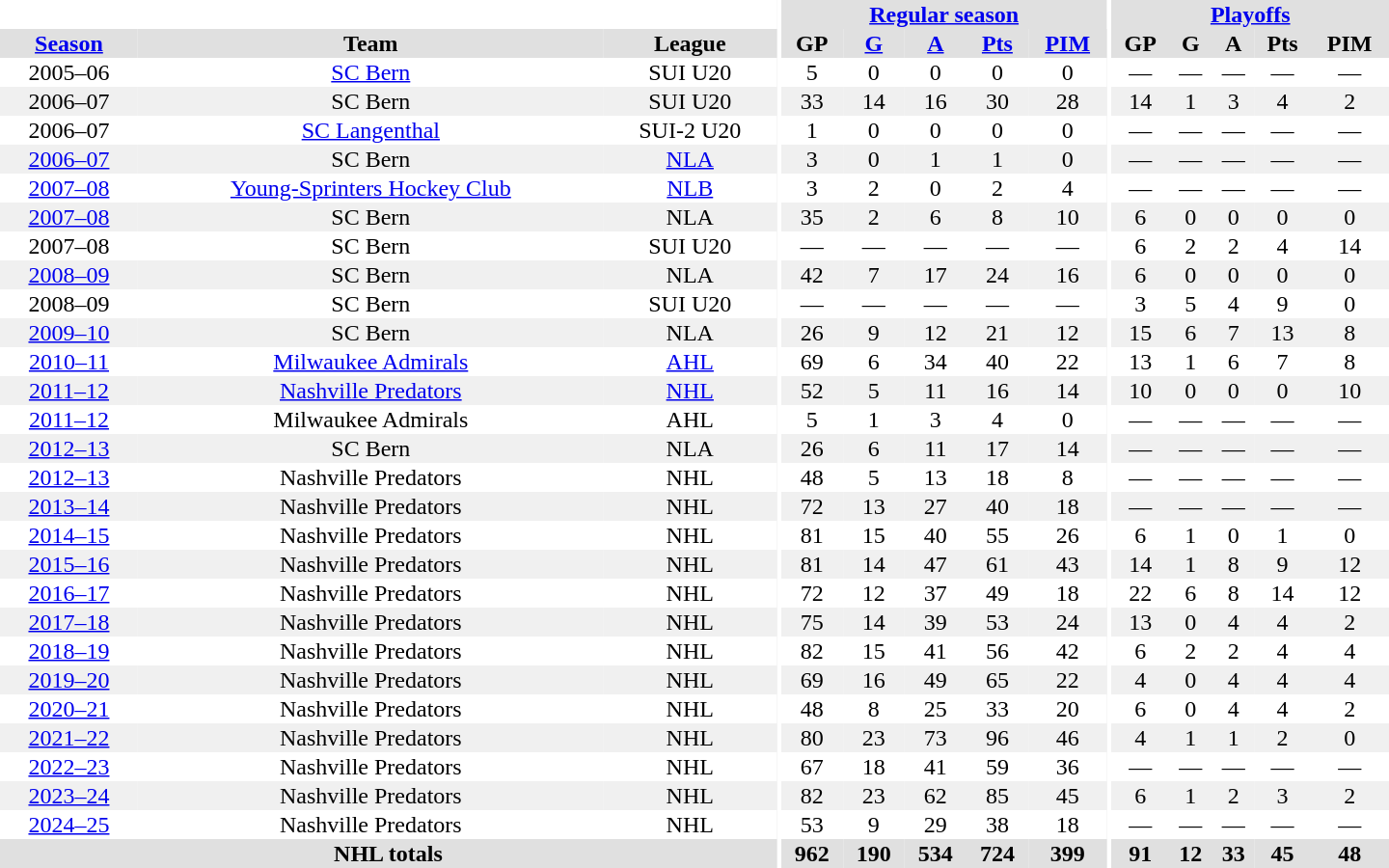<table border="0" cellpadding="1" cellspacing="0" style="text-align:center; width:60em">
<tr bgcolor="#e0e0e0">
<th colspan="3" bgcolor="#ffffff"></th>
<th rowspan="100" bgcolor="#ffffff"></th>
<th colspan="5"><a href='#'>Regular season</a></th>
<th rowspan="100" bgcolor="#ffffff"></th>
<th colspan="5"><a href='#'>Playoffs</a></th>
</tr>
<tr bgcolor="#e0e0e0">
<th><a href='#'>Season</a></th>
<th>Team</th>
<th>League</th>
<th>GP</th>
<th><a href='#'>G</a></th>
<th><a href='#'>A</a></th>
<th><a href='#'>Pts</a></th>
<th><a href='#'>PIM</a></th>
<th>GP</th>
<th>G</th>
<th>A</th>
<th>Pts</th>
<th>PIM</th>
</tr>
<tr>
<td>2005–06</td>
<td><a href='#'>SC Bern</a></td>
<td>SUI U20</td>
<td>5</td>
<td>0</td>
<td>0</td>
<td>0</td>
<td>0</td>
<td>—</td>
<td>—</td>
<td>—</td>
<td>—</td>
<td>—</td>
</tr>
<tr bgcolor="#f0f0f0">
<td>2006–07</td>
<td>SC Bern</td>
<td>SUI U20</td>
<td>33</td>
<td>14</td>
<td>16</td>
<td>30</td>
<td>28</td>
<td>14</td>
<td>1</td>
<td>3</td>
<td>4</td>
<td>2</td>
</tr>
<tr>
<td>2006–07</td>
<td><a href='#'>SC Langenthal</a></td>
<td>SUI-2 U20</td>
<td>1</td>
<td>0</td>
<td>0</td>
<td>0</td>
<td>0</td>
<td>—</td>
<td>—</td>
<td>—</td>
<td>—</td>
<td>—</td>
</tr>
<tr bgcolor="#f0f0f0">
<td><a href='#'>2006–07</a></td>
<td>SC Bern</td>
<td><a href='#'>NLA</a></td>
<td>3</td>
<td>0</td>
<td>1</td>
<td>1</td>
<td>0</td>
<td>—</td>
<td>—</td>
<td>—</td>
<td>—</td>
<td>—</td>
</tr>
<tr>
<td><a href='#'>2007–08</a></td>
<td><a href='#'>Young-Sprinters Hockey Club</a></td>
<td><a href='#'>NLB</a></td>
<td>3</td>
<td>2</td>
<td>0</td>
<td>2</td>
<td>4</td>
<td>—</td>
<td>—</td>
<td>—</td>
<td>—</td>
<td>—</td>
</tr>
<tr bgcolor="#f0f0f0">
<td><a href='#'>2007–08</a></td>
<td>SC Bern</td>
<td>NLA</td>
<td>35</td>
<td>2</td>
<td>6</td>
<td>8</td>
<td>10</td>
<td>6</td>
<td>0</td>
<td>0</td>
<td>0</td>
<td>0</td>
</tr>
<tr>
<td>2007–08</td>
<td>SC Bern</td>
<td>SUI U20</td>
<td>—</td>
<td>—</td>
<td>—</td>
<td>—</td>
<td>—</td>
<td>6</td>
<td>2</td>
<td>2</td>
<td>4</td>
<td>14</td>
</tr>
<tr bgcolor="#f0f0f0">
<td><a href='#'>2008–09</a></td>
<td>SC Bern</td>
<td>NLA</td>
<td>42</td>
<td>7</td>
<td>17</td>
<td>24</td>
<td>16</td>
<td>6</td>
<td>0</td>
<td>0</td>
<td>0</td>
<td>0</td>
</tr>
<tr>
<td>2008–09</td>
<td>SC Bern</td>
<td>SUI U20</td>
<td>—</td>
<td>—</td>
<td>—</td>
<td>—</td>
<td>—</td>
<td>3</td>
<td>5</td>
<td>4</td>
<td>9</td>
<td>0</td>
</tr>
<tr bgcolor="#f0f0f0">
<td><a href='#'>2009–10</a></td>
<td>SC Bern</td>
<td>NLA</td>
<td>26</td>
<td>9</td>
<td>12</td>
<td>21</td>
<td>12</td>
<td>15</td>
<td>6</td>
<td>7</td>
<td>13</td>
<td>8</td>
</tr>
<tr>
<td><a href='#'>2010–11</a></td>
<td><a href='#'>Milwaukee Admirals</a></td>
<td><a href='#'>AHL</a></td>
<td>69</td>
<td>6</td>
<td>34</td>
<td>40</td>
<td>22</td>
<td>13</td>
<td>1</td>
<td>6</td>
<td>7</td>
<td>8</td>
</tr>
<tr bgcolor="#f0f0f0">
<td><a href='#'>2011–12</a></td>
<td><a href='#'>Nashville Predators</a></td>
<td><a href='#'>NHL</a></td>
<td>52</td>
<td>5</td>
<td>11</td>
<td>16</td>
<td>14</td>
<td>10</td>
<td>0</td>
<td>0</td>
<td>0</td>
<td>10</td>
</tr>
<tr>
<td><a href='#'>2011–12</a></td>
<td>Milwaukee Admirals</td>
<td>AHL</td>
<td>5</td>
<td>1</td>
<td>3</td>
<td>4</td>
<td>0</td>
<td>—</td>
<td>—</td>
<td>—</td>
<td>—</td>
<td>—</td>
</tr>
<tr bgcolor="#f0f0f0">
<td><a href='#'>2012–13</a></td>
<td>SC Bern</td>
<td>NLA</td>
<td>26</td>
<td>6</td>
<td>11</td>
<td>17</td>
<td>14</td>
<td>—</td>
<td>—</td>
<td>—</td>
<td>—</td>
<td>—</td>
</tr>
<tr>
<td><a href='#'>2012–13</a></td>
<td>Nashville Predators</td>
<td>NHL</td>
<td>48</td>
<td>5</td>
<td>13</td>
<td>18</td>
<td>8</td>
<td>—</td>
<td>—</td>
<td>—</td>
<td>—</td>
<td>—</td>
</tr>
<tr bgcolor="#f0f0f0">
<td><a href='#'>2013–14</a></td>
<td>Nashville Predators</td>
<td>NHL</td>
<td>72</td>
<td>13</td>
<td>27</td>
<td>40</td>
<td>18</td>
<td>—</td>
<td>—</td>
<td>—</td>
<td>—</td>
<td>—</td>
</tr>
<tr>
<td><a href='#'>2014–15</a></td>
<td>Nashville Predators</td>
<td>NHL</td>
<td>81</td>
<td>15</td>
<td>40</td>
<td>55</td>
<td>26</td>
<td>6</td>
<td>1</td>
<td>0</td>
<td>1</td>
<td>0</td>
</tr>
<tr bgcolor="#f0f0f0">
<td><a href='#'>2015–16</a></td>
<td>Nashville Predators</td>
<td>NHL</td>
<td>81</td>
<td>14</td>
<td>47</td>
<td>61</td>
<td>43</td>
<td>14</td>
<td>1</td>
<td>8</td>
<td>9</td>
<td>12</td>
</tr>
<tr>
<td><a href='#'>2016–17</a></td>
<td>Nashville Predators</td>
<td>NHL</td>
<td>72</td>
<td>12</td>
<td>37</td>
<td>49</td>
<td>18</td>
<td>22</td>
<td>6</td>
<td>8</td>
<td>14</td>
<td>12</td>
</tr>
<tr bgcolor="#f0f0f0">
<td><a href='#'>2017–18</a></td>
<td>Nashville Predators</td>
<td>NHL</td>
<td>75</td>
<td>14</td>
<td>39</td>
<td>53</td>
<td>24</td>
<td>13</td>
<td>0</td>
<td>4</td>
<td>4</td>
<td>2</td>
</tr>
<tr>
<td><a href='#'>2018–19</a></td>
<td>Nashville Predators</td>
<td>NHL</td>
<td>82</td>
<td>15</td>
<td>41</td>
<td>56</td>
<td>42</td>
<td>6</td>
<td>2</td>
<td>2</td>
<td>4</td>
<td>4</td>
</tr>
<tr bgcolor="#f0f0f0">
<td><a href='#'>2019–20</a></td>
<td>Nashville Predators</td>
<td>NHL</td>
<td>69</td>
<td>16</td>
<td>49</td>
<td>65</td>
<td>22</td>
<td>4</td>
<td>0</td>
<td>4</td>
<td>4</td>
<td>4</td>
</tr>
<tr>
<td><a href='#'>2020–21</a></td>
<td>Nashville Predators</td>
<td>NHL</td>
<td>48</td>
<td>8</td>
<td>25</td>
<td>33</td>
<td>20</td>
<td>6</td>
<td>0</td>
<td>4</td>
<td>4</td>
<td>2</td>
</tr>
<tr bgcolor="#f0f0f0">
<td><a href='#'>2021–22</a></td>
<td>Nashville Predators</td>
<td>NHL</td>
<td>80</td>
<td>23</td>
<td>73</td>
<td>96</td>
<td>46</td>
<td>4</td>
<td>1</td>
<td>1</td>
<td>2</td>
<td>0</td>
</tr>
<tr>
<td><a href='#'>2022–23</a></td>
<td>Nashville Predators</td>
<td>NHL</td>
<td>67</td>
<td>18</td>
<td>41</td>
<td>59</td>
<td>36</td>
<td>—</td>
<td>—</td>
<td>—</td>
<td>—</td>
<td>—</td>
</tr>
<tr bgcolor="#f0f0f0">
<td><a href='#'>2023–24</a></td>
<td>Nashville Predators</td>
<td>NHL</td>
<td>82</td>
<td>23</td>
<td>62</td>
<td>85</td>
<td>45</td>
<td>6</td>
<td>1</td>
<td>2</td>
<td>3</td>
<td>2</td>
</tr>
<tr>
<td><a href='#'>2024–25</a></td>
<td>Nashville Predators</td>
<td>NHL</td>
<td>53</td>
<td>9</td>
<td>29</td>
<td>38</td>
<td>18</td>
<td>—</td>
<td>—</td>
<td>—</td>
<td>—</td>
<td>—</td>
</tr>
<tr bgcolor="#e0e0e0">
<th colspan="3">NHL totals</th>
<th>962</th>
<th>190</th>
<th>534</th>
<th>724</th>
<th>399</th>
<th>91</th>
<th>12</th>
<th>33</th>
<th>45</th>
<th>48</th>
</tr>
</table>
